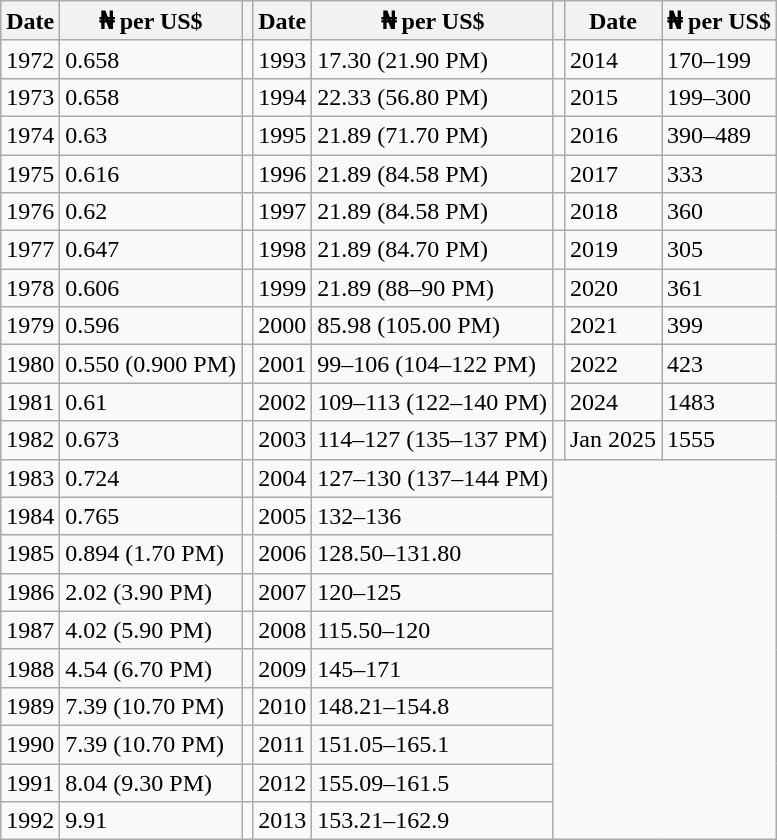<table class="wikitable mw-collapsible">
<tr>
<th>Date</th>
<th>₦ per US$</th>
<th></th>
<th>Date</th>
<th>₦ per US$</th>
<th></th>
<th>Date</th>
<th>₦ per US$</th>
</tr>
<tr>
<td>1972</td>
<td>0.658</td>
<td></td>
<td>1993</td>
<td>17.30 (21.90 PM)</td>
<td></td>
<td>2014</td>
<td>170–199</td>
</tr>
<tr>
<td>1973</td>
<td>0.658</td>
<td></td>
<td>1994</td>
<td>22.33 (56.80 PM)</td>
<td></td>
<td>2015</td>
<td>199–300</td>
</tr>
<tr>
<td>1974</td>
<td>0.63</td>
<td></td>
<td>1995</td>
<td>21.89 (71.70 PM)</td>
<td></td>
<td>2016</td>
<td>390–489</td>
</tr>
<tr>
<td>1975</td>
<td>0.616</td>
<td></td>
<td>1996</td>
<td>21.89 (84.58 PM)</td>
<td></td>
<td>2017</td>
<td>333</td>
</tr>
<tr>
<td>1976</td>
<td>0.62</td>
<td></td>
<td>1997</td>
<td>21.89 (84.58 PM)</td>
<td></td>
<td>2018</td>
<td>360</td>
</tr>
<tr>
<td>1977</td>
<td>0.647</td>
<td></td>
<td>1998</td>
<td>21.89 (84.70 PM)</td>
<td></td>
<td>2019</td>
<td>305</td>
</tr>
<tr>
<td>1978</td>
<td>0.606</td>
<td></td>
<td>1999</td>
<td>21.89 (88–90 PM)</td>
<td></td>
<td>2020</td>
<td>361</td>
</tr>
<tr>
<td>1979</td>
<td>0.596</td>
<td></td>
<td>2000</td>
<td>85.98 (105.00 PM)</td>
<td></td>
<td>2021</td>
<td>399</td>
</tr>
<tr>
<td>1980</td>
<td>0.550 (0.900 PM)</td>
<td></td>
<td>2001</td>
<td>99–106 (104–122 PM)</td>
<td></td>
<td>2022</td>
<td>423</td>
</tr>
<tr>
<td>1981</td>
<td>0.61</td>
<td></td>
<td>2002</td>
<td>109–113 (122–140 PM)</td>
<td></td>
<td>2024</td>
<td>1483</td>
</tr>
<tr>
<td>1982</td>
<td>0.673</td>
<td></td>
<td>2003</td>
<td>114–127 (135–137 PM)</td>
<td></td>
<td>Jan 2025</td>
<td>1555</td>
</tr>
<tr>
<td>1983</td>
<td>0.724</td>
<td></td>
<td>2004</td>
<td>127–130 (137–144 PM)</td>
</tr>
<tr>
<td>1984</td>
<td>0.765</td>
<td></td>
<td>2005</td>
<td>132–136</td>
</tr>
<tr>
<td>1985</td>
<td>0.894 (1.70 PM)</td>
<td></td>
<td>2006</td>
<td>128.50–131.80</td>
</tr>
<tr>
<td>1986</td>
<td>2.02 (3.90 PM)</td>
<td></td>
<td>2007</td>
<td>120–125</td>
</tr>
<tr>
<td>1987</td>
<td>4.02 (5.90 PM)</td>
<td></td>
<td>2008</td>
<td>115.50–120</td>
</tr>
<tr>
<td>1988</td>
<td>4.54 (6.70 PM)</td>
<td></td>
<td>2009</td>
<td>145–171</td>
</tr>
<tr>
<td>1989</td>
<td>7.39 (10.70 PM)</td>
<td></td>
<td>2010</td>
<td>148.21–154.8</td>
</tr>
<tr>
<td>1990</td>
<td>7.39 (10.70 PM)</td>
<td></td>
<td>2011</td>
<td>151.05–165.1</td>
</tr>
<tr>
<td>1991</td>
<td>8.04 (9.30 PM)</td>
<td></td>
<td>2012</td>
<td>155.09–161.5</td>
</tr>
<tr>
<td>1992</td>
<td>9.91</td>
<td></td>
<td>2013</td>
<td>153.21–162.9</td>
</tr>
</table>
